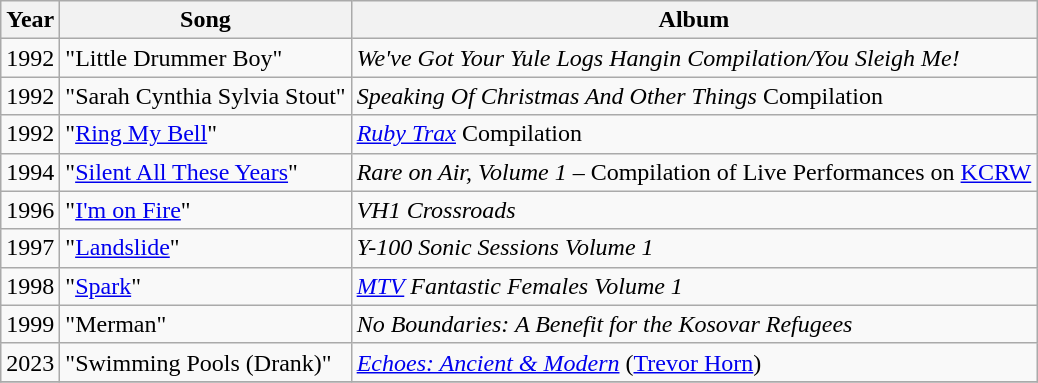<table class="wikitable" style="text-align:center">
<tr>
<th style="vertical-align:bottom">Year</th>
<th style="vertical-align:bottom">Song</th>
<th style="vertical-align:bottom">Album</th>
</tr>
<tr>
<td>1992</td>
<td style="text-align: left">"Little Drummer Boy"</td>
<td style="text-align: left"><em>We've Got Your Yule Logs Hangin Compilation/You Sleigh Me!</em></td>
</tr>
<tr>
<td>1992</td>
<td style="text-align: left">"Sarah Cynthia Sylvia Stout"</td>
<td style="text-align: left"><em>Speaking Of Christmas And Other Things</em> Compilation</td>
</tr>
<tr>
<td>1992</td>
<td style="text-align: left">"<a href='#'>Ring My Bell</a>"</td>
<td style="text-align: left"><em><a href='#'>Ruby Trax</a></em> Compilation</td>
</tr>
<tr>
<td>1994</td>
<td style="text-align: left">"<a href='#'>Silent All These Years</a>"</td>
<td style="text-align: left"><em>Rare on Air, Volume 1</em> – Compilation of Live Performances on <a href='#'>KCRW</a></td>
</tr>
<tr>
<td>1996</td>
<td style="text-align: left">"<a href='#'>I'm on Fire</a>"</td>
<td style="text-align: left"><em>VH1 Crossroads</em></td>
</tr>
<tr>
<td>1997</td>
<td style="text-align: left">"<a href='#'>Landslide</a>"</td>
<td style="text-align: left"><em>Y-100 Sonic Sessions Volume 1</em></td>
</tr>
<tr>
<td>1998</td>
<td style="text-align: left">"<a href='#'>Spark</a>"</td>
<td style="text-align: left"><em><a href='#'>MTV</a> Fantastic Females Volume 1</em></td>
</tr>
<tr>
<td>1999</td>
<td style="text-align: left">"Merman"</td>
<td style="text-align: left"><em>No Boundaries: A Benefit for the Kosovar Refugees</em></td>
</tr>
<tr>
<td>2023</td>
<td style="text-align: left">"Swimming Pools (Drank)"</td>
<td style="text-align: left"><em><a href='#'>Echoes: Ancient & Modern</a></em> (<a href='#'>Trevor Horn</a>)</td>
</tr>
<tr>
</tr>
</table>
